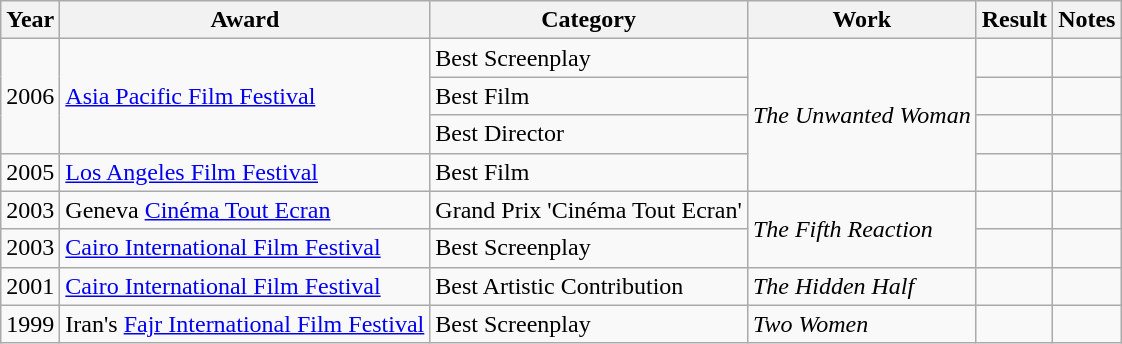<table class="wikitable">
<tr>
<th>Year</th>
<th>Award</th>
<th>Category</th>
<th>Work</th>
<th>Result</th>
<th>Notes</th>
</tr>
<tr>
<td rowspan="3">2006</td>
<td rowspan="3"><a href='#'>Asia Pacific Film Festival</a></td>
<td>Best Screenplay</td>
<td rowspan="4"><em>The Unwanted Woman</em></td>
<td></td>
<td></td>
</tr>
<tr>
<td>Best Film</td>
<td></td>
<td></td>
</tr>
<tr>
<td>Best Director</td>
<td></td>
<td></td>
</tr>
<tr>
<td>2005</td>
<td><a href='#'>Los Angeles Film Festival</a></td>
<td>Best Film</td>
<td></td>
<td></td>
</tr>
<tr>
<td>2003</td>
<td>Geneva <a href='#'>Cinéma Tout Ecran</a></td>
<td>Grand Prix 'Cinéma Tout Ecran'</td>
<td rowspan="2"><em>The Fifth Reaction</em></td>
<td></td>
<td></td>
</tr>
<tr>
<td>2003</td>
<td><a href='#'>Cairo International Film Festival</a></td>
<td>Best Screenplay</td>
<td></td>
<td></td>
</tr>
<tr>
<td>2001</td>
<td><a href='#'>Cairo International Film Festival</a></td>
<td>Best Artistic Contribution</td>
<td><em>The Hidden Half</em></td>
<td></td>
<td></td>
</tr>
<tr>
<td>1999</td>
<td>Iran's <a href='#'>Fajr International Film Festival</a></td>
<td>Best Screenplay</td>
<td><em>Two Women</em></td>
<td></td>
<td></td>
</tr>
</table>
